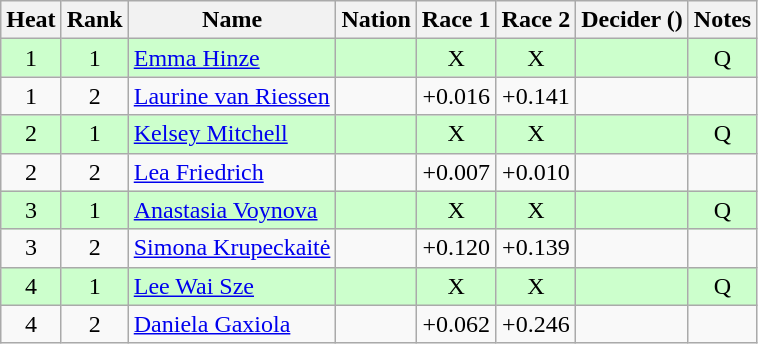<table class="wikitable sortable" style="text-align:center">
<tr>
<th>Heat</th>
<th>Rank</th>
<th>Name</th>
<th>Nation</th>
<th>Race 1</th>
<th>Race 2</th>
<th>Decider ()</th>
<th>Notes</th>
</tr>
<tr bgcolor=ccffcc>
<td>1</td>
<td>1</td>
<td align=left><a href='#'>Emma Hinze</a></td>
<td align=left></td>
<td>X</td>
<td>X</td>
<td></td>
<td>Q</td>
</tr>
<tr>
<td>1</td>
<td>2</td>
<td align=left><a href='#'>Laurine van Riessen</a></td>
<td align=left></td>
<td>+0.016</td>
<td>+0.141</td>
<td></td>
<td></td>
</tr>
<tr bgcolor=ccffcc>
<td>2</td>
<td>1</td>
<td align=left><a href='#'>Kelsey Mitchell</a></td>
<td align=left></td>
<td>X</td>
<td>X</td>
<td></td>
<td>Q</td>
</tr>
<tr>
<td>2</td>
<td>2</td>
<td align=left><a href='#'>Lea Friedrich</a></td>
<td align=left></td>
<td>+0.007</td>
<td>+0.010</td>
<td></td>
<td></td>
</tr>
<tr bgcolor=ccffcc>
<td>3</td>
<td>1</td>
<td align=left><a href='#'>Anastasia Voynova</a></td>
<td align=left></td>
<td>X</td>
<td>X</td>
<td></td>
<td>Q</td>
</tr>
<tr>
<td>3</td>
<td>2</td>
<td align=left><a href='#'>Simona Krupeckaitė</a></td>
<td align=left></td>
<td>+0.120</td>
<td>+0.139</td>
<td></td>
<td></td>
</tr>
<tr bgcolor=ccffcc>
<td>4</td>
<td>1</td>
<td align=left><a href='#'>Lee Wai Sze</a></td>
<td align=left></td>
<td>X</td>
<td>X</td>
<td></td>
<td>Q</td>
</tr>
<tr>
<td>4</td>
<td>2</td>
<td align=left><a href='#'>Daniela Gaxiola</a></td>
<td align=left></td>
<td>+0.062</td>
<td>+0.246</td>
<td></td>
<td></td>
</tr>
</table>
